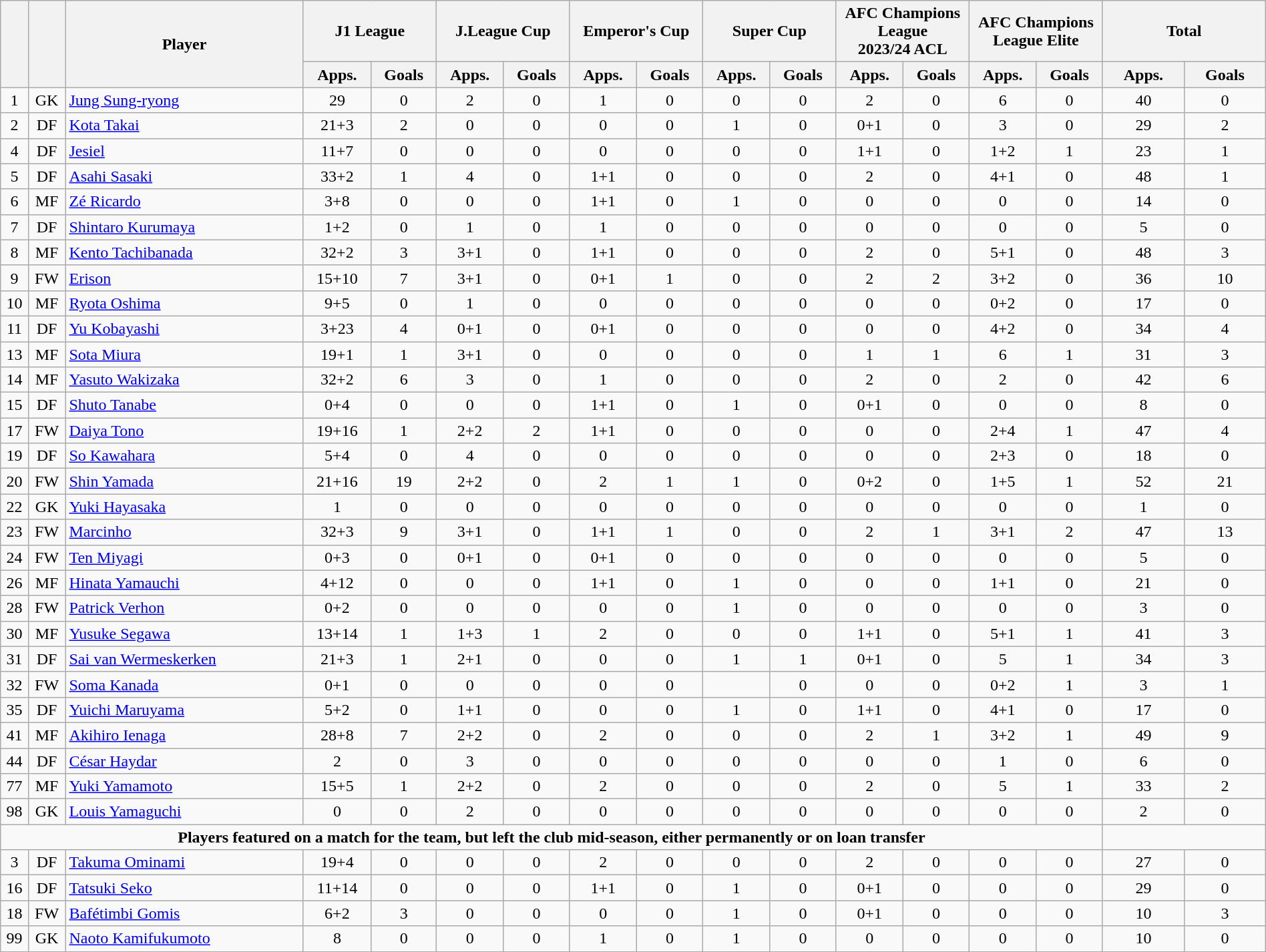<table class="wikitable" style="text-align:center; font-size:100%; width:100%;">
<tr>
<th rowspan=2></th>
<th rowspan=2></th>
<th rowspan=2 width="230">Player</th>
<th colspan=2 width="105">J1 League</th>
<th colspan=2 width="105">J.League Cup</th>
<th colspan=2 width="105">Emperor's Cup</th>
<th colspan=2 width="105">Super Cup</th>
<th colspan=2 width="105">AFC Champions League <br> 2023/24 ACL</th>
<th colspan=2 width="105">AFC Champions League Elite</th>
<th colspan=2 width="130">Total</th>
</tr>
<tr>
<th>Apps.</th>
<th> Goals</th>
<th>Apps.</th>
<th> Goals</th>
<th>Apps.</th>
<th> Goals</th>
<th>Apps.</th>
<th> Goals</th>
<th>Apps.</th>
<th> Goals</th>
<th>Apps.</th>
<th> Goals</th>
<th>Apps.</th>
<th> Goals</th>
</tr>
<tr>
<td>1</td>
<td>GK</td>
<td align="left"> <a href='#'>Jung Sung-ryong</a></td>
<td>29</td>
<td>0</td>
<td>2</td>
<td>0</td>
<td>1</td>
<td>0</td>
<td>0</td>
<td>0</td>
<td>2</td>
<td>0</td>
<td>6</td>
<td>0</td>
<td>40</td>
<td>0</td>
</tr>
<tr>
<td>2</td>
<td>DF</td>
<td align="left"> <a href='#'>Kota Takai</a></td>
<td>21+3</td>
<td>2</td>
<td>0</td>
<td>0</td>
<td>0</td>
<td>0</td>
<td>1</td>
<td>0</td>
<td>0+1</td>
<td>0</td>
<td>3</td>
<td>0</td>
<td>29</td>
<td>2</td>
</tr>
<tr>
<td>4</td>
<td>DF</td>
<td align="left"> <a href='#'>Jesiel</a></td>
<td>11+7</td>
<td>0</td>
<td>0</td>
<td>0</td>
<td>0</td>
<td>0</td>
<td>0</td>
<td>0</td>
<td>1+1</td>
<td>0</td>
<td>1+2</td>
<td>1</td>
<td>23</td>
<td>1</td>
</tr>
<tr>
<td>5</td>
<td>DF</td>
<td align="left"> <a href='#'>Asahi Sasaki</a></td>
<td>33+2</td>
<td>1</td>
<td>4</td>
<td>0</td>
<td>1+1</td>
<td>0</td>
<td>0</td>
<td>0</td>
<td>2</td>
<td>0</td>
<td>4+1</td>
<td>0</td>
<td>48</td>
<td>1</td>
</tr>
<tr>
<td>6</td>
<td>MF</td>
<td align="left"> <a href='#'>Zé Ricardo</a></td>
<td>3+8</td>
<td>0</td>
<td>0</td>
<td>0</td>
<td>1+1</td>
<td>0</td>
<td>1</td>
<td>0</td>
<td>0</td>
<td>0</td>
<td>0</td>
<td>0</td>
<td>14</td>
<td>0</td>
</tr>
<tr>
<td>7</td>
<td>DF</td>
<td align="left"> <a href='#'>Shintaro Kurumaya</a></td>
<td>1+2</td>
<td>0</td>
<td>1</td>
<td>0</td>
<td>1</td>
<td>0</td>
<td>0</td>
<td>0</td>
<td>0</td>
<td>0</td>
<td>0</td>
<td>0</td>
<td>5</td>
<td>0</td>
</tr>
<tr>
<td>8</td>
<td>MF</td>
<td align="left"> <a href='#'>Kento Tachibanada</a></td>
<td>32+2</td>
<td>3</td>
<td>3+1</td>
<td>0</td>
<td>1+1</td>
<td>0</td>
<td>0</td>
<td>0</td>
<td>2</td>
<td>0</td>
<td>5+1</td>
<td>0</td>
<td>48</td>
<td>3</td>
</tr>
<tr>
<td>9</td>
<td>FW</td>
<td align="left"> <a href='#'>Erison</a></td>
<td>15+10</td>
<td>7</td>
<td>3+1</td>
<td>0</td>
<td>0+1</td>
<td>1</td>
<td>0</td>
<td>0</td>
<td>2</td>
<td>2</td>
<td>3+2</td>
<td>0</td>
<td>36</td>
<td>10</td>
</tr>
<tr>
<td>10</td>
<td>MF</td>
<td align="left"> <a href='#'>Ryota Oshima</a></td>
<td>9+5</td>
<td>0</td>
<td>1</td>
<td>0</td>
<td>0</td>
<td>0</td>
<td>0</td>
<td>0</td>
<td>0</td>
<td>0</td>
<td>0+2</td>
<td>0</td>
<td>17</td>
<td>0</td>
</tr>
<tr>
<td>11</td>
<td>DF</td>
<td align="left"> <a href='#'>Yu Kobayashi</a></td>
<td>3+23</td>
<td>4</td>
<td>0+1</td>
<td>0</td>
<td>0+1</td>
<td>0</td>
<td>0</td>
<td>0</td>
<td>0</td>
<td>0</td>
<td>4+2</td>
<td>0</td>
<td>34</td>
<td>4</td>
</tr>
<tr>
<td>13</td>
<td>MF</td>
<td align="left"> <a href='#'>Sota Miura</a></td>
<td>19+1</td>
<td>1</td>
<td>3+1</td>
<td>0</td>
<td>0</td>
<td>0</td>
<td>0</td>
<td>0</td>
<td>1</td>
<td>1</td>
<td>6</td>
<td>1</td>
<td>31</td>
<td>3</td>
</tr>
<tr>
<td>14</td>
<td>MF</td>
<td align="left"> <a href='#'>Yasuto Wakizaka</a></td>
<td>32+2</td>
<td>6</td>
<td>3</td>
<td>0</td>
<td>1</td>
<td>0</td>
<td>0</td>
<td>0</td>
<td>2</td>
<td>0</td>
<td>2</td>
<td>0</td>
<td>42</td>
<td>6</td>
</tr>
<tr>
<td>15</td>
<td>DF</td>
<td align="left"> <a href='#'>Shuto Tanabe</a></td>
<td>0+4</td>
<td>0</td>
<td>0</td>
<td>0</td>
<td>1+1</td>
<td>0</td>
<td>1</td>
<td>0</td>
<td>0+1</td>
<td>0</td>
<td>0</td>
<td>0</td>
<td>8</td>
<td>0</td>
</tr>
<tr>
<td>17</td>
<td>FW</td>
<td align="left"> <a href='#'>Daiya Tono</a></td>
<td>19+16</td>
<td>1</td>
<td>2+2</td>
<td>2</td>
<td>1+1</td>
<td>0</td>
<td>0</td>
<td>0</td>
<td>0</td>
<td>0</td>
<td>2+4</td>
<td>1</td>
<td>47</td>
<td>4</td>
</tr>
<tr>
<td>19</td>
<td>DF</td>
<td align="left"> <a href='#'>So Kawahara</a></td>
<td>5+4</td>
<td>0</td>
<td>4</td>
<td>0</td>
<td>0</td>
<td>0</td>
<td>0</td>
<td>0</td>
<td>0</td>
<td>0</td>
<td>2+3</td>
<td>0</td>
<td>18</td>
<td>0</td>
</tr>
<tr>
<td>20</td>
<td>FW</td>
<td align="left"> <a href='#'>Shin Yamada</a></td>
<td>21+16</td>
<td>19</td>
<td>2+2</td>
<td>0</td>
<td>2</td>
<td>1</td>
<td>1</td>
<td>0</td>
<td>0+2</td>
<td>0</td>
<td>1+5</td>
<td>1</td>
<td>52</td>
<td>21</td>
</tr>
<tr>
<td>22</td>
<td>GK</td>
<td align="left"> <a href='#'>Yuki Hayasaka</a></td>
<td>1</td>
<td>0</td>
<td>0</td>
<td>0</td>
<td>0</td>
<td>0</td>
<td>0</td>
<td>0</td>
<td>0</td>
<td>0</td>
<td>0</td>
<td>0</td>
<td>1</td>
<td>0</td>
</tr>
<tr>
<td>23</td>
<td>FW</td>
<td align="left"> <a href='#'>Marcinho</a></td>
<td>32+3</td>
<td>9</td>
<td>3+1</td>
<td>0</td>
<td>1+1</td>
<td>1</td>
<td>0</td>
<td>0</td>
<td>2</td>
<td>1</td>
<td>3+1</td>
<td>2</td>
<td>47</td>
<td>13</td>
</tr>
<tr>
<td>24</td>
<td>FW</td>
<td align="left"> <a href='#'>Ten Miyagi</a></td>
<td>0+3</td>
<td>0</td>
<td>0+1</td>
<td>0</td>
<td>0+1</td>
<td>0</td>
<td>0</td>
<td>0</td>
<td>0</td>
<td>0</td>
<td>0</td>
<td>0</td>
<td>5</td>
<td>0</td>
</tr>
<tr>
<td>26</td>
<td>MF</td>
<td align="left"> <a href='#'>Hinata Yamauchi</a></td>
<td>4+12</td>
<td>0</td>
<td>0</td>
<td>0</td>
<td>1+1</td>
<td>0</td>
<td>1</td>
<td>0</td>
<td>0</td>
<td>0</td>
<td>1+1</td>
<td>0</td>
<td>21</td>
<td>0</td>
</tr>
<tr>
<td>28</td>
<td>FW</td>
<td align="left"> <a href='#'>Patrick Verhon</a></td>
<td>0+2</td>
<td>0</td>
<td>0</td>
<td>0</td>
<td>0</td>
<td>0</td>
<td>1</td>
<td>0</td>
<td>0</td>
<td>0</td>
<td>0</td>
<td>0</td>
<td>3</td>
<td>0</td>
</tr>
<tr>
<td>30</td>
<td>MF</td>
<td align="left"> <a href='#'>Yusuke Segawa</a></td>
<td>13+14</td>
<td>1</td>
<td>1+3</td>
<td>1</td>
<td>2</td>
<td>0</td>
<td>0</td>
<td>0</td>
<td>1+1</td>
<td>0</td>
<td>5+1</td>
<td>1</td>
<td>41</td>
<td>3</td>
</tr>
<tr>
<td>31</td>
<td>DF</td>
<td align="left"> <a href='#'>Sai van Wermeskerken</a></td>
<td>21+3</td>
<td>1</td>
<td>2+1</td>
<td>0</td>
<td>0</td>
<td>0</td>
<td>1</td>
<td>1</td>
<td>0+1</td>
<td>0</td>
<td>5</td>
<td>1</td>
<td>34</td>
<td>3</td>
</tr>
<tr>
<td>32</td>
<td>FW</td>
<td align="left"> <a href='#'>Soma Kanada</a></td>
<td>0+1</td>
<td>0</td>
<td>0</td>
<td>0</td>
<td>0</td>
<td>0</td>
<td></td>
<td>0</td>
<td>0</td>
<td>0</td>
<td>0+2</td>
<td>1</td>
<td>3</td>
<td>1</td>
</tr>
<tr>
<td>35</td>
<td>DF</td>
<td align="left"> <a href='#'>Yuichi Maruyama</a></td>
<td>5+2</td>
<td>0</td>
<td>1+1</td>
<td>0</td>
<td>0</td>
<td>0</td>
<td>1</td>
<td>0</td>
<td>1+1</td>
<td>0</td>
<td>4+1</td>
<td>0</td>
<td>17</td>
<td>0</td>
</tr>
<tr>
<td>41</td>
<td>MF</td>
<td align="left"> <a href='#'>Akihiro Ienaga</a></td>
<td>28+8</td>
<td>7</td>
<td>2+2</td>
<td>0</td>
<td>2</td>
<td>0</td>
<td>0</td>
<td>0</td>
<td>2</td>
<td>1</td>
<td>3+2</td>
<td>1</td>
<td>49</td>
<td>9</td>
</tr>
<tr>
<td>44</td>
<td>DF</td>
<td align="left"> <a href='#'>César Haydar</a></td>
<td>2</td>
<td>0</td>
<td>3</td>
<td>0</td>
<td>0</td>
<td>0</td>
<td>0</td>
<td>0</td>
<td>0</td>
<td>0</td>
<td>1</td>
<td>0</td>
<td>6</td>
<td>0</td>
</tr>
<tr>
<td>77</td>
<td>MF</td>
<td align="left"> <a href='#'>Yuki Yamamoto</a></td>
<td>15+5</td>
<td>1</td>
<td>2+2</td>
<td>0</td>
<td>2</td>
<td>0</td>
<td>0</td>
<td>0</td>
<td>2</td>
<td>0</td>
<td>5</td>
<td>1</td>
<td>33</td>
<td>2</td>
</tr>
<tr>
<td>98</td>
<td>GK</td>
<td align="left"> <a href='#'>Louis Yamaguchi</a></td>
<td>0</td>
<td>0</td>
<td>2</td>
<td>0</td>
<td>0</td>
<td>0</td>
<td>0</td>
<td>0</td>
<td>0</td>
<td>0</td>
<td>0</td>
<td>0</td>
<td>2</td>
<td>0</td>
</tr>
<tr>
<td colspan="15"><strong>Players featured on a match for the team, but left the club mid-season, either permanently or on loan transfer</strong></td>
</tr>
<tr>
<td>3</td>
<td>DF</td>
<td align="left"> <a href='#'>Takuma Ominami</a></td>
<td>19+4</td>
<td>0</td>
<td>0</td>
<td>0</td>
<td>2</td>
<td>0</td>
<td>0</td>
<td>0</td>
<td>2</td>
<td>0</td>
<td>0</td>
<td>0</td>
<td>27</td>
<td>0</td>
</tr>
<tr>
<td>16</td>
<td>DF</td>
<td align="left"> <a href='#'>Tatsuki Seko</a></td>
<td>11+14</td>
<td>0</td>
<td>0</td>
<td>0</td>
<td>1+1</td>
<td>0</td>
<td>1</td>
<td>0</td>
<td>0+1</td>
<td>0</td>
<td>0</td>
<td>0</td>
<td>29</td>
<td>0</td>
</tr>
<tr>
<td>18</td>
<td>FW</td>
<td align="left"> <a href='#'>Bafétimbi Gomis</a></td>
<td>6+2</td>
<td>3</td>
<td>0</td>
<td>0</td>
<td>0</td>
<td>0</td>
<td>1</td>
<td>0</td>
<td>0+1</td>
<td>0</td>
<td>0</td>
<td>0</td>
<td>10</td>
<td>3</td>
</tr>
<tr>
<td>99</td>
<td>GK</td>
<td align="left"> <a href='#'>Naoto Kamifukumoto</a></td>
<td>8</td>
<td>0</td>
<td>0</td>
<td>0</td>
<td>1</td>
<td>0</td>
<td>1</td>
<td>0</td>
<td>0</td>
<td>0</td>
<td>0</td>
<td>0</td>
<td>10</td>
<td>0</td>
</tr>
<tr>
</tr>
</table>
